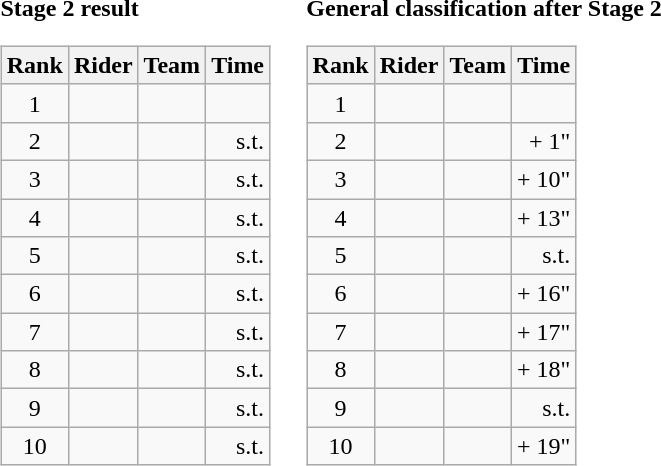<table>
<tr>
<td><strong>Stage 2 result</strong><br><table class="wikitable">
<tr>
<th scope="col">Rank</th>
<th scope="col">Rider</th>
<th scope="col">Team</th>
<th scope="col">Time</th>
</tr>
<tr>
<td style="text-align:center;">1</td>
<td></td>
<td></td>
<td style="text-align:right;"></td>
</tr>
<tr>
<td style="text-align:center;">2</td>
<td></td>
<td></td>
<td style="text-align:right;">s.t.</td>
</tr>
<tr>
<td style="text-align:center;">3</td>
<td></td>
<td></td>
<td style="text-align:right;">s.t.</td>
</tr>
<tr>
<td style="text-align:center;">4</td>
<td></td>
<td></td>
<td style="text-align:right;">s.t.</td>
</tr>
<tr>
<td style="text-align:center;">5</td>
<td></td>
<td></td>
<td style="text-align:right;">s.t.</td>
</tr>
<tr>
<td style="text-align:center;">6</td>
<td></td>
<td></td>
<td style="text-align:right;">s.t.</td>
</tr>
<tr>
<td style="text-align:center;">7</td>
<td></td>
<td></td>
<td style="text-align:right;">s.t.</td>
</tr>
<tr>
<td style="text-align:center;">8</td>
<td></td>
<td></td>
<td style="text-align:right;">s.t.</td>
</tr>
<tr>
<td style="text-align:center;">9</td>
<td></td>
<td></td>
<td style="text-align:right;">s.t.</td>
</tr>
<tr>
<td style="text-align:center;">10</td>
<td></td>
<td></td>
<td style="text-align:right;">s.t.</td>
</tr>
</table>
</td>
<td></td>
<td><strong>General classification after Stage 2</strong><br><table class="wikitable">
<tr>
<th scope="col">Rank</th>
<th scope="col">Rider</th>
<th scope="col">Team</th>
<th scope="col">Time</th>
</tr>
<tr>
<td style="text-align:center;">1</td>
<td></td>
<td></td>
<td style="text-align:right;"></td>
</tr>
<tr>
<td style="text-align:center;">2</td>
<td></td>
<td></td>
<td style="text-align:right;">+ 1"</td>
</tr>
<tr>
<td style="text-align:center;">3</td>
<td></td>
<td></td>
<td style="text-align:right;">+ 10"</td>
</tr>
<tr>
<td style="text-align:center;">4</td>
<td></td>
<td></td>
<td style="text-align:right;">+ 13"</td>
</tr>
<tr>
<td style="text-align:center;">5</td>
<td></td>
<td></td>
<td style="text-align:right;">s.t.</td>
</tr>
<tr>
<td style="text-align:center;">6</td>
<td></td>
<td></td>
<td style="text-align:right;">+ 16"</td>
</tr>
<tr>
<td style="text-align:center;">7</td>
<td></td>
<td></td>
<td style="text-align:right;">+ 17"</td>
</tr>
<tr>
<td style="text-align:center;">8</td>
<td></td>
<td></td>
<td style="text-align:right;">+ 18"</td>
</tr>
<tr>
<td style="text-align:center;">9</td>
<td></td>
<td></td>
<td style="text-align:right;">s.t.</td>
</tr>
<tr>
<td style="text-align:center;">10</td>
<td></td>
<td></td>
<td style="text-align:right;">+ 19"</td>
</tr>
</table>
</td>
</tr>
</table>
